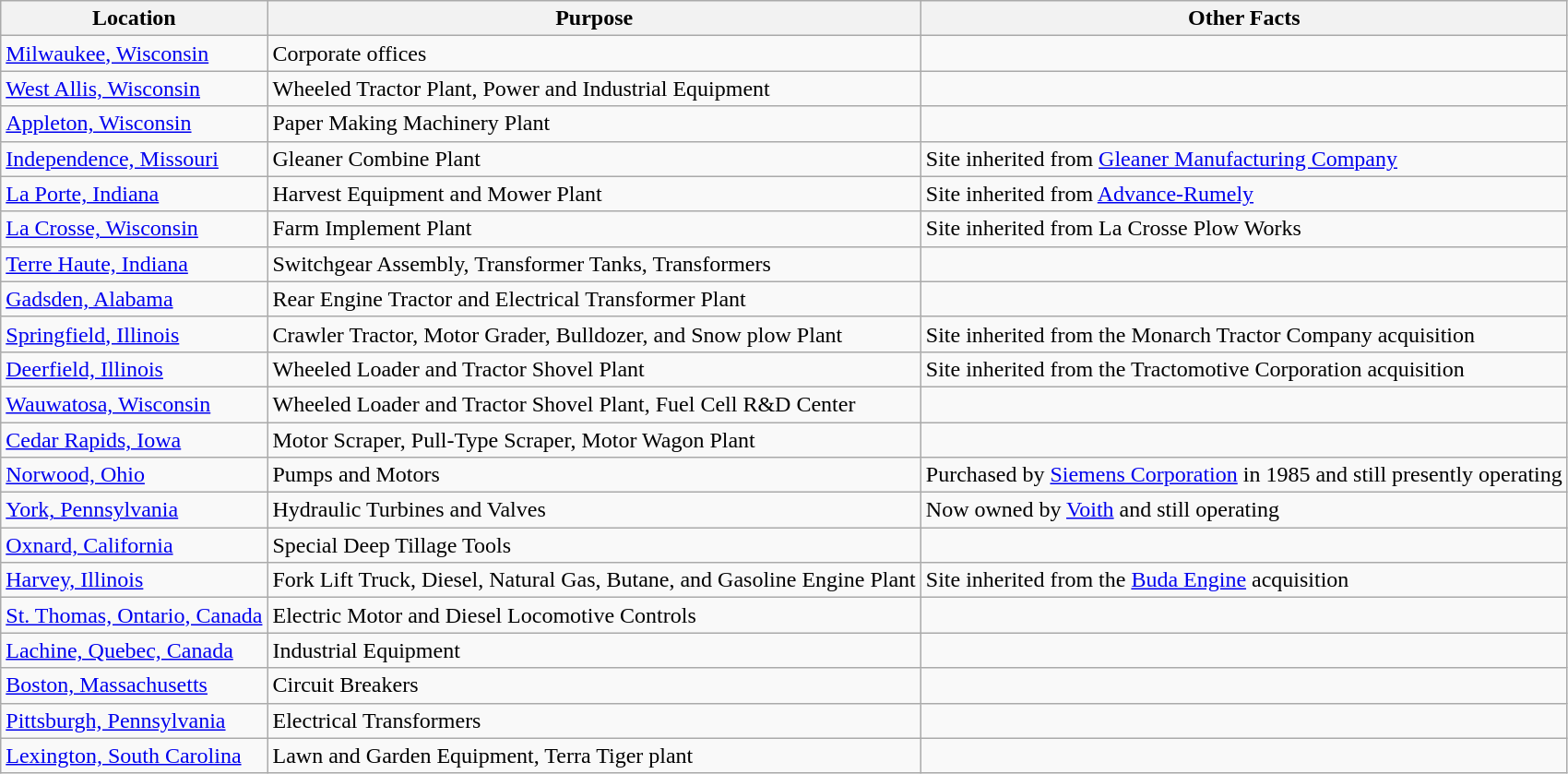<table class="wikitable">
<tr>
<th>Location</th>
<th>Purpose</th>
<th>Other Facts</th>
</tr>
<tr>
<td><a href='#'>Milwaukee, Wisconsin</a></td>
<td>Corporate offices</td>
<td></td>
</tr>
<tr>
<td><a href='#'>West Allis, Wisconsin</a></td>
<td>Wheeled Tractor Plant, Power and Industrial Equipment</td>
<td></td>
</tr>
<tr>
<td><a href='#'>Appleton, Wisconsin</a></td>
<td>Paper Making Machinery Plant</td>
<td></td>
</tr>
<tr>
<td><a href='#'>Independence, Missouri</a></td>
<td>Gleaner Combine Plant</td>
<td>Site inherited from <a href='#'>Gleaner Manufacturing Company</a></td>
</tr>
<tr>
<td><a href='#'>La Porte, Indiana</a></td>
<td>Harvest Equipment and Mower Plant</td>
<td>Site inherited from <a href='#'>Advance-Rumely</a></td>
</tr>
<tr>
<td><a href='#'>La Crosse, Wisconsin</a></td>
<td>Farm Implement Plant</td>
<td>Site inherited from La Crosse Plow Works</td>
</tr>
<tr>
<td><a href='#'>Terre Haute, Indiana</a></td>
<td>Switchgear Assembly,  Transformer Tanks, Transformers</td>
<td></td>
</tr>
<tr>
<td><a href='#'>Gadsden, Alabama</a></td>
<td>Rear Engine Tractor and Electrical Transformer Plant</td>
<td></td>
</tr>
<tr>
<td><a href='#'>Springfield, Illinois</a></td>
<td>Crawler Tractor, Motor Grader, Bulldozer, and Snow plow Plant</td>
<td>Site inherited from the Monarch Tractor Company acquisition</td>
</tr>
<tr>
<td><a href='#'>Deerfield, Illinois</a></td>
<td>Wheeled Loader and Tractor Shovel Plant</td>
<td>Site inherited from the Tractomotive Corporation acquisition</td>
</tr>
<tr>
<td><a href='#'>Wauwatosa, Wisconsin</a></td>
<td>Wheeled Loader and Tractor Shovel Plant, Fuel Cell R&D Center</td>
<td></td>
</tr>
<tr>
<td><a href='#'>Cedar Rapids, Iowa</a></td>
<td>Motor Scraper, Pull-Type Scraper, Motor Wagon Plant</td>
<td></td>
</tr>
<tr>
<td><a href='#'>Norwood, Ohio</a></td>
<td>Pumps and Motors</td>
<td>Purchased by <a href='#'>Siemens Corporation</a> in 1985 and still presently operating</td>
</tr>
<tr>
<td><a href='#'>York, Pennsylvania</a></td>
<td>Hydraulic Turbines and Valves</td>
<td>Now owned by <a href='#'>Voith</a> and still operating</td>
</tr>
<tr>
<td><a href='#'>Oxnard, California</a></td>
<td>Special Deep Tillage Tools</td>
<td></td>
</tr>
<tr>
<td><a href='#'>Harvey, Illinois</a></td>
<td>Fork Lift Truck, Diesel, Natural Gas, Butane, and Gasoline Engine Plant</td>
<td>Site inherited from the <a href='#'>Buda Engine</a> acquisition</td>
</tr>
<tr>
<td><a href='#'>St. Thomas, Ontario, Canada</a></td>
<td>Electric Motor and Diesel Locomotive Controls</td>
<td></td>
</tr>
<tr>
<td><a href='#'>Lachine, Quebec, Canada</a></td>
<td>Industrial Equipment</td>
<td></td>
</tr>
<tr>
<td><a href='#'>Boston, Massachusetts</a></td>
<td>Circuit Breakers</td>
<td></td>
</tr>
<tr>
<td><a href='#'>Pittsburgh, Pennsylvania</a></td>
<td>Electrical Transformers</td>
<td></td>
</tr>
<tr>
<td><a href='#'>Lexington, South Carolina</a></td>
<td>Lawn and Garden Equipment, Terra Tiger plant</td>
<td></td>
</tr>
</table>
